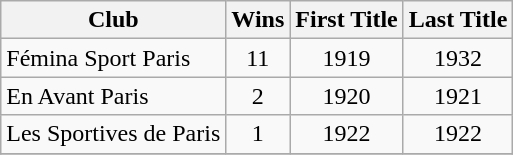<table class="wikitable sortable" style="text-align: center;">
<tr>
<th>Club</th>
<th>Wins</th>
<th>First Title</th>
<th>Last Title</th>
</tr>
<tr>
<td align=left>Fémina Sport Paris</td>
<td>11</td>
<td>1919</td>
<td>1932</td>
</tr>
<tr>
<td align=left>En Avant Paris</td>
<td>2</td>
<td>1920</td>
<td>1921</td>
</tr>
<tr>
<td align=left>Les Sportives de Paris</td>
<td>1</td>
<td>1922</td>
<td>1922</td>
</tr>
<tr>
</tr>
</table>
